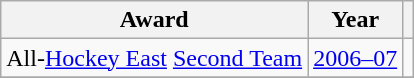<table class="wikitable">
<tr>
<th>Award</th>
<th>Year</th>
<th></th>
</tr>
<tr>
<td>All-<a href='#'>Hockey East</a> <a href='#'>Second Team</a></td>
<td><a href='#'>2006–07</a></td>
<td></td>
</tr>
<tr>
</tr>
</table>
